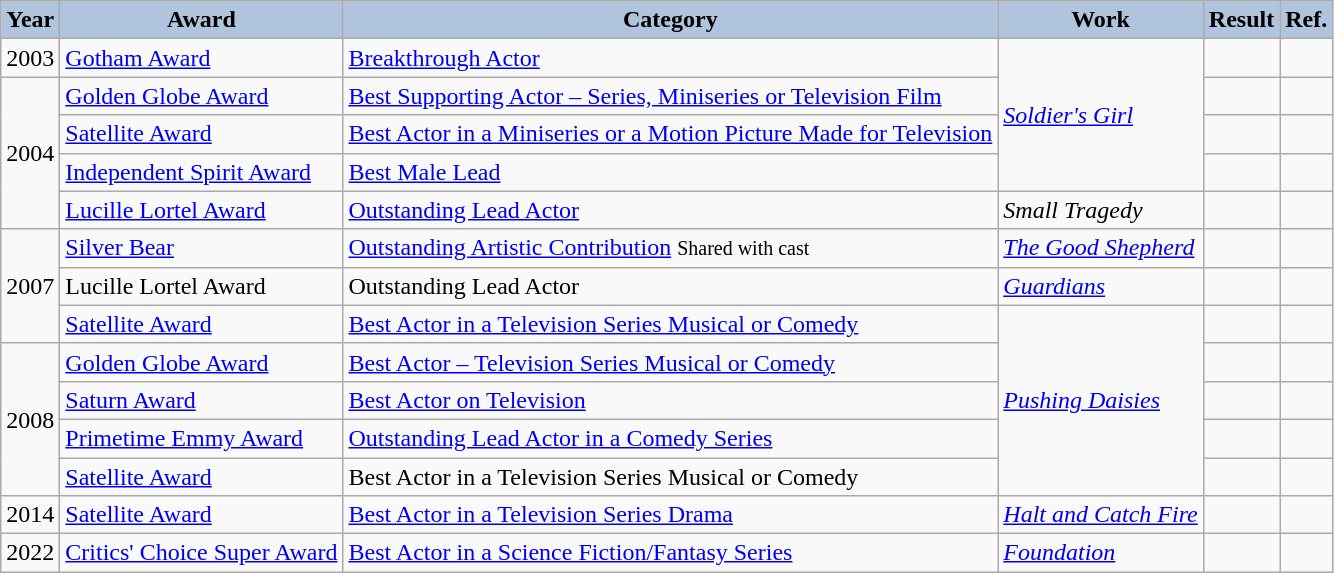<table class="wikitable">
<tr style="text-align:center;">
<th style="background:#B0C4DE">Year</th>
<th style="background:#B0C4DE">Award</th>
<th style="background:#B0C4DE">Category</th>
<th style="background:#B0C4DE">Work</th>
<th style="background:#B0C4DE">Result</th>
<th style="background:#B0C4DE">Ref.</th>
</tr>
<tr>
<td>2003</td>
<td><a href='#'>Gotham Award</a></td>
<td><a href='#'>Breakthrough Actor</a></td>
<td rowspan="4"><em><a href='#'>Soldier's Girl</a></em></td>
<td></td>
<td align="center"></td>
</tr>
<tr>
<td rowspan="4">2004</td>
<td><a href='#'>Golden Globe Award</a></td>
<td><a href='#'>Best Supporting Actor – Series, Miniseries or Television Film</a></td>
<td></td>
<td align="center"></td>
</tr>
<tr>
<td><a href='#'>Satellite Award</a></td>
<td><a href='#'>Best Actor in a Miniseries or a Motion Picture Made for Television</a></td>
<td></td>
<td align="center"></td>
</tr>
<tr>
<td><a href='#'>Independent Spirit Award</a></td>
<td><a href='#'>Best Male Lead</a></td>
<td></td>
<td align="center"></td>
</tr>
<tr>
<td><a href='#'>Lucille Lortel Award</a></td>
<td><a href='#'>Outstanding Lead Actor</a></td>
<td><em>Small Tragedy</em></td>
<td></td>
<td align="center"></td>
</tr>
<tr>
<td rowspan="3">2007</td>
<td><a href='#'>Silver Bear</a></td>
<td><a href='#'>Outstanding Artistic Contribution</a> <small>Shared with cast</small></td>
<td><em><a href='#'>The Good Shepherd</a></em></td>
<td></td>
<td align="center"></td>
</tr>
<tr>
<td>Lucille Lortel Award</td>
<td>Outstanding Lead Actor</td>
<td><em><a href='#'>Guardians</a></em></td>
<td></td>
<td align="center"></td>
</tr>
<tr>
<td><a href='#'>Satellite Award</a></td>
<td><a href='#'>Best Actor in a Television Series Musical or Comedy</a></td>
<td rowspan="5"><em><a href='#'>Pushing Daisies</a></em></td>
<td></td>
<td align="center"></td>
</tr>
<tr>
<td rowspan="4">2008</td>
<td><a href='#'>Golden Globe Award</a></td>
<td><a href='#'>Best Actor – Television Series Musical or Comedy</a></td>
<td></td>
<td align="center"></td>
</tr>
<tr>
<td><a href='#'>Saturn Award</a></td>
<td><a href='#'>Best Actor on Television</a></td>
<td></td>
<td align="center"></td>
</tr>
<tr>
<td><a href='#'>Primetime Emmy Award</a></td>
<td><a href='#'>Outstanding Lead Actor in a Comedy Series</a></td>
<td></td>
<td align="center"></td>
</tr>
<tr>
<td><a href='#'>Satellite Award</a></td>
<td>Best Actor in a Television Series Musical or Comedy</td>
<td></td>
<td align="center"></td>
</tr>
<tr>
<td>2014</td>
<td><a href='#'>Satellite Award</a></td>
<td><a href='#'>Best Actor in a Television Series Drama</a></td>
<td><em><a href='#'>Halt and Catch Fire</a></em></td>
<td></td>
<td align="center"></td>
</tr>
<tr>
<td>2022</td>
<td><a href='#'>Critics' Choice Super Award</a></td>
<td><a href='#'>Best Actor in a Science Fiction/Fantasy Series</a></td>
<td><em><a href='#'>Foundation</a></em></td>
<td></td>
<td align="center"></td>
</tr>
</table>
